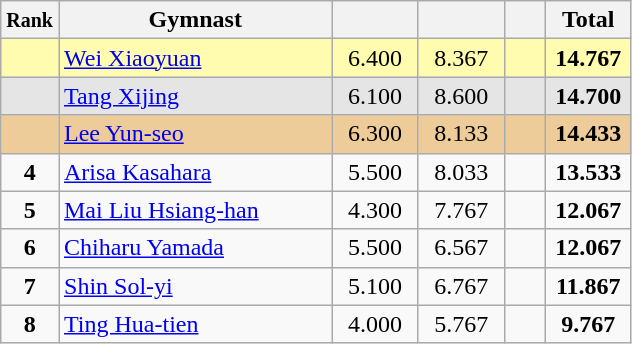<table style="text-align:center;" class="wikitable sortable">
<tr>
<th scope="col" style="width:15px;"><small>Rank</small></th>
<th scope="col" style="width:175px;">Gymnast</th>
<th scope="col" style="width:50px;"><small></small></th>
<th scope="col" style="width:50px;"><small></small></th>
<th scope="col" style="width:20px;"><small></small></th>
<th scope="col" style="width:50px;">Total</th>
</tr>
<tr style="background:#fffcaf;">
<td scope="row" style="text-align:center"><strong></strong></td>
<td style=text-align:left;"> <a href='#'>Wei Xiaoyuan</a></td>
<td>6.400</td>
<td>8.367</td>
<td></td>
<td><strong>14.767</strong></td>
</tr>
<tr style="background:#e5e5e5;">
<td scope="row" style="text-align:center"><strong></strong></td>
<td style=text-align:left;"> <a href='#'>Tang Xijing</a></td>
<td>6.100</td>
<td>8.600</td>
<td></td>
<td><strong>14.700</strong></td>
</tr>
<tr style="background:#ec9;">
<td scope="row" style="text-align:center"><strong></strong></td>
<td style=text-align:left;"> <a href='#'>Lee Yun-seo</a></td>
<td>6.300</td>
<td>8.133</td>
<td></td>
<td><strong>14.433</strong></td>
</tr>
<tr>
<td scope="row" style="text-align:center"><strong>4</strong></td>
<td style=text-align:left;"> <a href='#'>Arisa Kasahara</a></td>
<td>5.500</td>
<td>8.033</td>
<td></td>
<td><strong>13.533</strong></td>
</tr>
<tr>
<td scope="row" style="text-align:center"><strong>5</strong></td>
<td style=text-align:left;"> <a href='#'>Mai Liu Hsiang-han</a></td>
<td>4.300</td>
<td>7.767</td>
<td></td>
<td><strong>12.067</strong></td>
</tr>
<tr>
<td scope="row" style="text-align:center"><strong>6</strong></td>
<td style=text-align:left;"> <a href='#'>Chiharu Yamada</a></td>
<td>5.500</td>
<td>6.567</td>
<td></td>
<td><strong>12.067</strong></td>
</tr>
<tr>
<td scope="row" style="text-align:center"><strong>7</strong></td>
<td style=text-align:left;"> <a href='#'>Shin Sol-yi</a></td>
<td>5.100</td>
<td>6.767</td>
<td></td>
<td><strong>11.867</strong></td>
</tr>
<tr>
<td scope="row" style="text-align:center"><strong>8</strong></td>
<td style=text-align:left;"> <a href='#'>Ting Hua-tien</a></td>
<td>4.000</td>
<td>5.767</td>
<td></td>
<td><strong>9.767</strong></td>
</tr>
</table>
